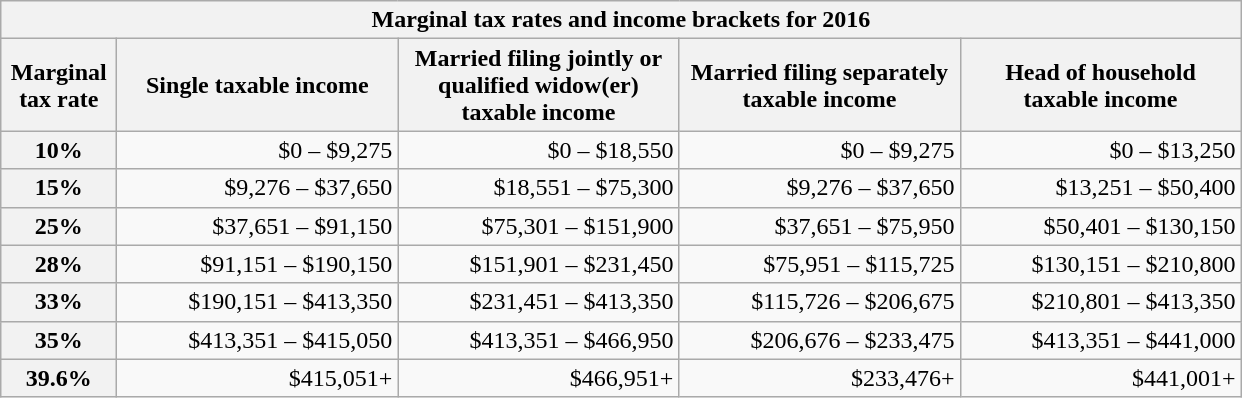<table class="wikitable collapsible collapsed" style="text-align:right" style="margin:0 0 1em 1em; font-size: 90%">
<tr>
<th colspan=5>Marginal tax rates and income brackets for 2016</th>
</tr>
<tr>
<th width=70>Marginal tax rate</th>
<th width=180>Single taxable income</th>
<th width=180>Married filing jointly or qualified widow(er) taxable income</th>
<th width=180>Married filing separately taxable income</th>
<th width=180>Head of household taxable income</th>
</tr>
<tr>
<th>10%</th>
<td>$0 – $9,275</td>
<td>$0 – $18,550</td>
<td>$0 – $9,275</td>
<td>$0 – $13,250</td>
</tr>
<tr>
<th>15%</th>
<td>$9,276 – $37,650</td>
<td>$18,551 – $75,300</td>
<td>$9,276 – $37,650</td>
<td>$13,251 – $50,400</td>
</tr>
<tr>
<th>25%</th>
<td>$37,651 – $91,150</td>
<td>$75,301 – $151,900</td>
<td>$37,651 – $75,950</td>
<td>$50,401 – $130,150</td>
</tr>
<tr>
<th>28%</th>
<td>$91,151 – $190,150</td>
<td>$151,901 – $231,450</td>
<td>$75,951 – $115,725</td>
<td>$130,151 – $210,800</td>
</tr>
<tr>
<th>33%</th>
<td>$190,151 – $413,350</td>
<td>$231,451 – $413,350</td>
<td>$115,726 – $206,675</td>
<td>$210,801 – $413,350</td>
</tr>
<tr>
<th>35%</th>
<td>$413,351 – $415,050</td>
<td>$413,351 – $466,950</td>
<td>$206,676 – $233,475</td>
<td>$413,351 – $441,000</td>
</tr>
<tr>
<th>39.6%</th>
<td>$415,051+</td>
<td>$466,951+</td>
<td>$233,476+</td>
<td>$441,001+</td>
</tr>
</table>
